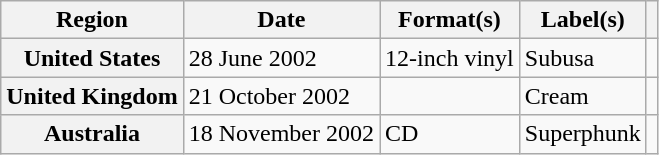<table class="wikitable plainrowheaders">
<tr>
<th scope="col">Region</th>
<th scope="col">Date</th>
<th scope="col">Format(s)</th>
<th scope="col">Label(s)</th>
<th scope="col"></th>
</tr>
<tr>
<th scope="row">United States</th>
<td>28 June 2002</td>
<td>12-inch vinyl</td>
<td>Subusa</td>
<td></td>
</tr>
<tr>
<th scope="row">United Kingdom</th>
<td>21 October 2002</td>
<td></td>
<td>Cream</td>
<td></td>
</tr>
<tr>
<th scope="row">Australia</th>
<td>18 November 2002</td>
<td>CD</td>
<td>Superphunk</td>
<td></td>
</tr>
</table>
